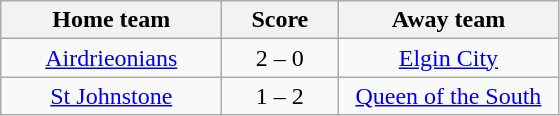<table class="wikitable" style="text-align: center">
<tr>
<th width=140>Home team</th>
<th width=70>Score</th>
<th width=140>Away team</th>
</tr>
<tr>
<td><a href='#'>Airdrieonians</a></td>
<td>2 – 0</td>
<td><a href='#'>Elgin City</a></td>
</tr>
<tr>
<td><a href='#'>St Johnstone</a></td>
<td>1 – 2</td>
<td><a href='#'>Queen of the South</a></td>
</tr>
</table>
